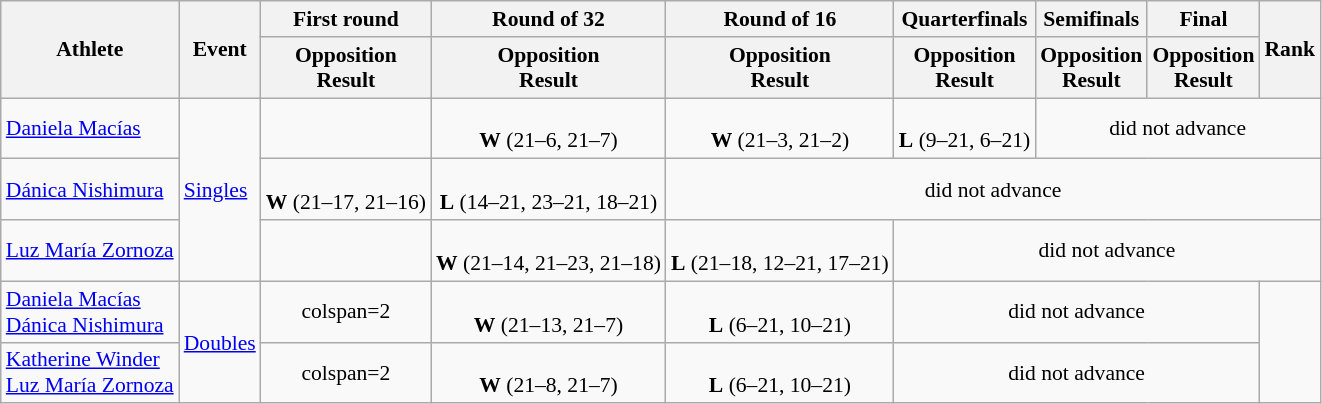<table class="wikitable" style="font-size:90%">
<tr>
<th rowspan="2">Athlete</th>
<th rowspan="2">Event</th>
<th>First round</th>
<th>Round of 32</th>
<th>Round of 16</th>
<th>Quarterfinals</th>
<th>Semifinals</th>
<th>Final</th>
<th rowspan="2">Rank</th>
</tr>
<tr>
<th>Opposition<br>Result</th>
<th>Opposition<br>Result</th>
<th>Opposition<br>Result</th>
<th>Opposition<br>Result</th>
<th>Opposition<br>Result</th>
<th>Opposition<br>Result</th>
</tr>
<tr align=center>
<td align=left><a href='#'>Daniela Macías</a></td>
<td align=left rowspan=3><a href='#'>Singles</a></td>
<td></td>
<td><br><strong>W</strong> (21–6, 21–7)</td>
<td><br><strong>W</strong> (21–3, 21–2)</td>
<td><br><strong>L</strong> (9–21, 6–21)</td>
<td colspan=3>did not advance</td>
</tr>
<tr align=center>
<td align=left><a href='#'>Dánica Nishimura</a></td>
<td><br><strong>W</strong> (21–17, 21–16)</td>
<td><br><strong>L</strong> (14–21, 23–21, 18–21)</td>
<td colspan=5>did not advance</td>
</tr>
<tr align=center>
<td align=left><a href='#'>Luz María Zornoza</a></td>
<td></td>
<td><br><strong>W</strong> (21–14, 21–23, 21–18)</td>
<td><br><strong>L</strong> (21–18, 12–21, 17–21)</td>
<td colspan=4>did not advance</td>
</tr>
<tr align=center>
<td align=left><a href='#'>Daniela Macías</a><br><a href='#'>Dánica Nishimura</a></td>
<td align=left rowspan=2><a href='#'>Doubles</a></td>
<td>colspan=2 </td>
<td><br><strong>W</strong> (21–13, 21–7)</td>
<td><br><strong>L</strong> (6–21, 10–21)</td>
<td colspan=3>did not advance</td>
</tr>
<tr align=center>
<td align=left><a href='#'>Katherine Winder</a><br><a href='#'>Luz María Zornoza</a></td>
<td>colspan=2 </td>
<td><br><strong>W</strong> (21–8, 21–7)</td>
<td><br><strong>L</strong> (6–21, 10–21)</td>
<td colspan=3>did not advance</td>
</tr>
</table>
